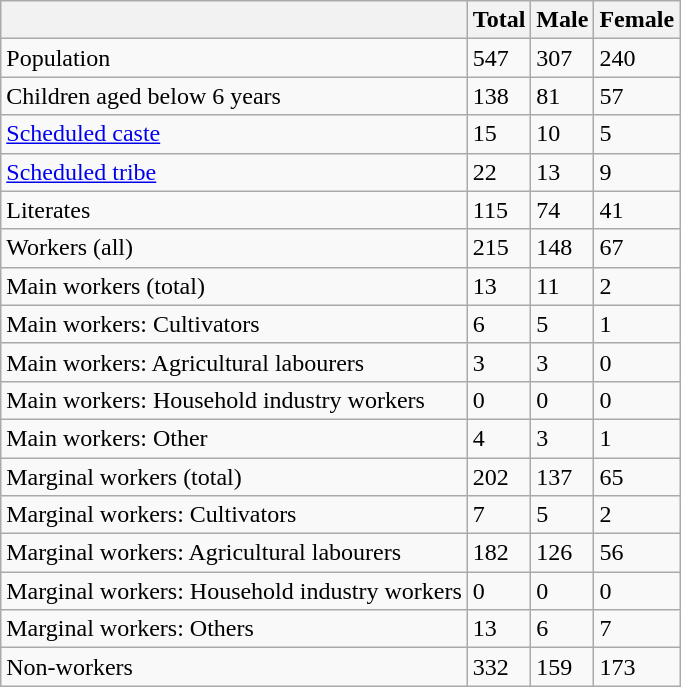<table class="wikitable sortable">
<tr>
<th></th>
<th>Total</th>
<th>Male</th>
<th>Female</th>
</tr>
<tr>
<td>Population</td>
<td>547</td>
<td>307</td>
<td>240</td>
</tr>
<tr>
<td>Children aged below 6 years</td>
<td>138</td>
<td>81</td>
<td>57</td>
</tr>
<tr>
<td><a href='#'>Scheduled caste</a></td>
<td>15</td>
<td>10</td>
<td>5</td>
</tr>
<tr>
<td><a href='#'>Scheduled tribe</a></td>
<td>22</td>
<td>13</td>
<td>9</td>
</tr>
<tr>
<td>Literates</td>
<td>115</td>
<td>74</td>
<td>41</td>
</tr>
<tr>
<td>Workers (all)</td>
<td>215</td>
<td>148</td>
<td>67</td>
</tr>
<tr>
<td>Main workers (total)</td>
<td>13</td>
<td>11</td>
<td>2</td>
</tr>
<tr>
<td>Main workers: Cultivators</td>
<td>6</td>
<td>5</td>
<td>1</td>
</tr>
<tr>
<td>Main workers: Agricultural labourers</td>
<td>3</td>
<td>3</td>
<td>0</td>
</tr>
<tr>
<td>Main workers: Household industry workers</td>
<td>0</td>
<td>0</td>
<td>0</td>
</tr>
<tr>
<td>Main workers: Other</td>
<td>4</td>
<td>3</td>
<td>1</td>
</tr>
<tr>
<td>Marginal workers (total)</td>
<td>202</td>
<td>137</td>
<td>65</td>
</tr>
<tr>
<td>Marginal workers: Cultivators</td>
<td>7</td>
<td>5</td>
<td>2</td>
</tr>
<tr>
<td>Marginal workers: Agricultural labourers</td>
<td>182</td>
<td>126</td>
<td>56</td>
</tr>
<tr>
<td>Marginal workers: Household industry workers</td>
<td>0</td>
<td>0</td>
<td>0</td>
</tr>
<tr>
<td>Marginal workers: Others</td>
<td>13</td>
<td>6</td>
<td>7</td>
</tr>
<tr>
<td>Non-workers</td>
<td>332</td>
<td>159</td>
<td>173</td>
</tr>
</table>
